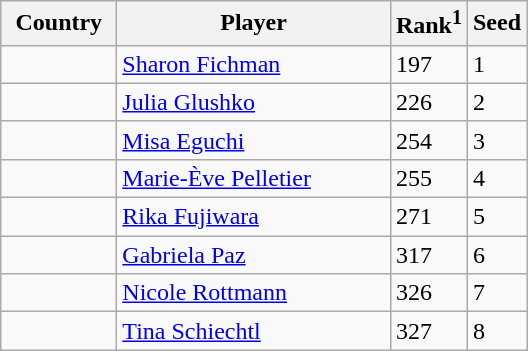<table class="sortable wikitable">
<tr>
<th style="width:70px;">Country</th>
<th style="width:175px;">Player</th>
<th>Rank<sup>1</sup></th>
<th>Seed</th>
</tr>
<tr>
<td></td>
<td><a href='#'>Sharon Fichman</a></td>
<td>197</td>
<td>1</td>
</tr>
<tr>
<td></td>
<td><a href='#'>Julia Glushko</a></td>
<td>226</td>
<td>2</td>
</tr>
<tr>
<td></td>
<td><a href='#'>Misa Eguchi</a></td>
<td>254</td>
<td>3</td>
</tr>
<tr>
<td></td>
<td><a href='#'>Marie-Ève Pelletier</a></td>
<td>255</td>
<td>4</td>
</tr>
<tr>
<td></td>
<td><a href='#'>Rika Fujiwara</a></td>
<td>271</td>
<td>5</td>
</tr>
<tr>
<td></td>
<td><a href='#'>Gabriela Paz</a></td>
<td>317</td>
<td>6</td>
</tr>
<tr>
<td></td>
<td><a href='#'>Nicole Rottmann</a></td>
<td>326</td>
<td>7</td>
</tr>
<tr>
<td></td>
<td><a href='#'>Tina Schiechtl</a></td>
<td>327</td>
<td>8</td>
</tr>
</table>
